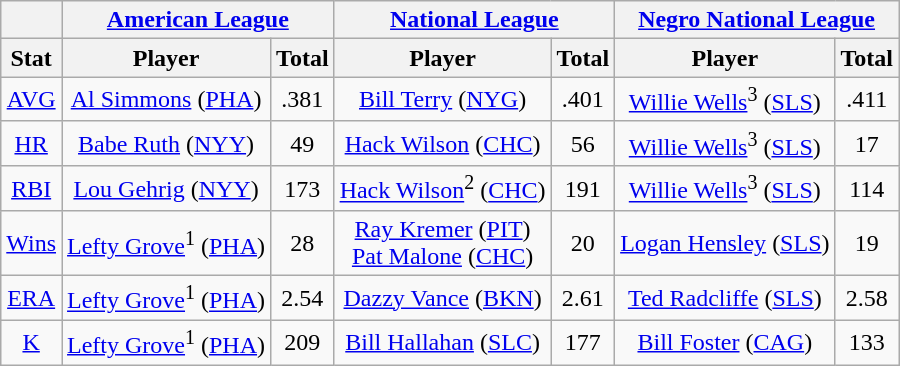<table class="wikitable" style="text-align:center;">
<tr>
<th></th>
<th colspan="2"><a href='#'>American League</a></th>
<th colspan="2"><a href='#'>National League</a></th>
<th colspan="2"><a href='#'>Negro National League</a></th>
</tr>
<tr>
<th>Stat</th>
<th>Player</th>
<th>Total</th>
<th>Player</th>
<th>Total</th>
<th>Player</th>
<th>Total</th>
</tr>
<tr>
<td><a href='#'>AVG</a></td>
<td><a href='#'>Al Simmons</a> (<a href='#'>PHA</a>)</td>
<td>.381</td>
<td><a href='#'>Bill Terry</a> (<a href='#'>NYG</a>)</td>
<td>.401</td>
<td><a href='#'>Willie Wells</a><sup>3</sup> (<a href='#'>SLS</a>)</td>
<td>.411</td>
</tr>
<tr>
<td><a href='#'>HR</a></td>
<td><a href='#'>Babe Ruth</a> (<a href='#'>NYY</a>)</td>
<td>49</td>
<td><a href='#'>Hack Wilson</a> (<a href='#'>CHC</a>)</td>
<td>56</td>
<td><a href='#'>Willie Wells</a><sup>3</sup> (<a href='#'>SLS</a>)</td>
<td>17</td>
</tr>
<tr>
<td><a href='#'>RBI</a></td>
<td><a href='#'>Lou Gehrig</a> (<a href='#'>NYY</a>)</td>
<td>173</td>
<td><a href='#'>Hack Wilson</a><sup>2</sup> (<a href='#'>CHC</a>)</td>
<td>191</td>
<td><a href='#'>Willie Wells</a><sup>3</sup> (<a href='#'>SLS</a>)</td>
<td>114</td>
</tr>
<tr>
<td><a href='#'>Wins</a></td>
<td><a href='#'>Lefty Grove</a><sup>1</sup> (<a href='#'>PHA</a>)</td>
<td>28</td>
<td><a href='#'>Ray Kremer</a> (<a href='#'>PIT</a>)<br><a href='#'>Pat Malone</a> (<a href='#'>CHC</a>)</td>
<td>20</td>
<td><a href='#'>Logan Hensley</a> (<a href='#'>SLS</a>)</td>
<td>19</td>
</tr>
<tr>
<td><a href='#'>ERA</a></td>
<td><a href='#'>Lefty Grove</a><sup>1</sup> (<a href='#'>PHA</a>)</td>
<td>2.54</td>
<td><a href='#'>Dazzy Vance</a> (<a href='#'>BKN</a>)</td>
<td>2.61</td>
<td><a href='#'>Ted Radcliffe</a> (<a href='#'>SLS</a>)</td>
<td>2.58</td>
</tr>
<tr>
<td><a href='#'>K</a></td>
<td><a href='#'>Lefty Grove</a><sup>1</sup> (<a href='#'>PHA</a>)</td>
<td>209</td>
<td><a href='#'>Bill Hallahan</a> (<a href='#'>SLC</a>)</td>
<td>177</td>
<td><a href='#'>Bill Foster</a> (<a href='#'>CAG</a>)</td>
<td>133</td>
</tr>
</table>
